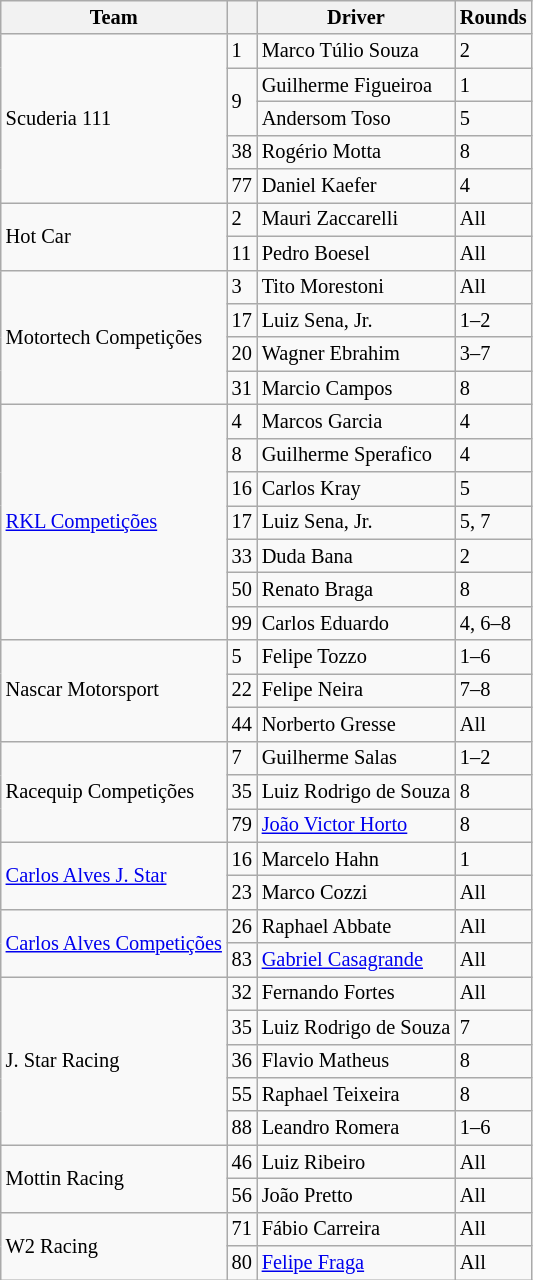<table class="wikitable" style="font-size: 85%;">
<tr>
<th>Team</th>
<th></th>
<th>Driver</th>
<th>Rounds</th>
</tr>
<tr>
<td rowspan=5>Scuderia 111</td>
<td>1</td>
<td>Marco Túlio Souza</td>
<td>2</td>
</tr>
<tr>
<td rowspan=2>9</td>
<td>Guilherme Figueiroa</td>
<td>1</td>
</tr>
<tr>
<td>Andersom Toso</td>
<td>5</td>
</tr>
<tr>
<td>38</td>
<td>Rogério Motta</td>
<td>8</td>
</tr>
<tr>
<td>77</td>
<td>Daniel Kaefer</td>
<td>4</td>
</tr>
<tr>
<td rowspan=2>Hot Car</td>
<td>2</td>
<td>Mauri Zaccarelli</td>
<td>All</td>
</tr>
<tr>
<td>11</td>
<td>Pedro Boesel</td>
<td>All</td>
</tr>
<tr>
<td rowspan=4>Motortech Competições</td>
<td>3</td>
<td>Tito Morestoni</td>
<td>All</td>
</tr>
<tr>
<td>17</td>
<td>Luiz Sena, Jr.</td>
<td>1–2</td>
</tr>
<tr>
<td>20</td>
<td>Wagner Ebrahim</td>
<td>3–7</td>
</tr>
<tr>
<td>31</td>
<td>Marcio Campos</td>
<td>8</td>
</tr>
<tr>
<td rowspan=7><a href='#'>RKL Competições</a></td>
<td>4</td>
<td>Marcos Garcia</td>
<td>4</td>
</tr>
<tr>
<td>8</td>
<td>Guilherme Sperafico</td>
<td>4</td>
</tr>
<tr>
<td>16</td>
<td>Carlos Kray</td>
<td>5</td>
</tr>
<tr>
<td>17</td>
<td>Luiz Sena, Jr.</td>
<td>5, 7</td>
</tr>
<tr>
<td>33</td>
<td>Duda Bana</td>
<td>2</td>
</tr>
<tr>
<td>50</td>
<td>Renato Braga</td>
<td>8</td>
</tr>
<tr>
<td>99</td>
<td>Carlos Eduardo</td>
<td>4, 6–8</td>
</tr>
<tr>
<td rowspan=3>Nascar Motorsport</td>
<td>5</td>
<td>Felipe Tozzo</td>
<td>1–6</td>
</tr>
<tr>
<td>22</td>
<td>Felipe Neira</td>
<td>7–8</td>
</tr>
<tr>
<td>44</td>
<td>Norberto Gresse</td>
<td>All</td>
</tr>
<tr>
<td rowspan=3>Racequip Competições</td>
<td>7</td>
<td>Guilherme Salas</td>
<td>1–2</td>
</tr>
<tr>
<td>35</td>
<td>Luiz Rodrigo de Souza</td>
<td>8</td>
</tr>
<tr>
<td>79</td>
<td><a href='#'>João Victor Horto</a></td>
<td>8</td>
</tr>
<tr>
<td rowspan=2><a href='#'>Carlos Alves J. Star</a></td>
<td>16</td>
<td>Marcelo Hahn</td>
<td>1</td>
</tr>
<tr>
<td>23</td>
<td>Marco Cozzi</td>
<td>All</td>
</tr>
<tr>
<td rowspan=2><a href='#'>Carlos Alves Competições</a></td>
<td>26</td>
<td>Raphael Abbate</td>
<td>All</td>
</tr>
<tr>
<td>83</td>
<td><a href='#'>Gabriel Casagrande</a></td>
<td>All</td>
</tr>
<tr>
<td rowspan=5>J. Star Racing</td>
<td>32</td>
<td>Fernando Fortes</td>
<td>All</td>
</tr>
<tr>
<td>35</td>
<td>Luiz Rodrigo de Souza</td>
<td>7</td>
</tr>
<tr>
<td>36</td>
<td>Flavio Matheus</td>
<td>8</td>
</tr>
<tr>
<td>55</td>
<td>Raphael Teixeira</td>
<td>8</td>
</tr>
<tr>
<td>88</td>
<td>Leandro Romera</td>
<td>1–6</td>
</tr>
<tr>
<td rowspan=2>Mottin Racing</td>
<td>46</td>
<td>Luiz Ribeiro</td>
<td>All</td>
</tr>
<tr>
<td>56</td>
<td>João Pretto</td>
<td>All</td>
</tr>
<tr>
<td rowspan=2>W2 Racing</td>
<td>71</td>
<td>Fábio Carreira</td>
<td>All</td>
</tr>
<tr>
<td>80</td>
<td><a href='#'>Felipe Fraga</a></td>
<td>All</td>
</tr>
</table>
